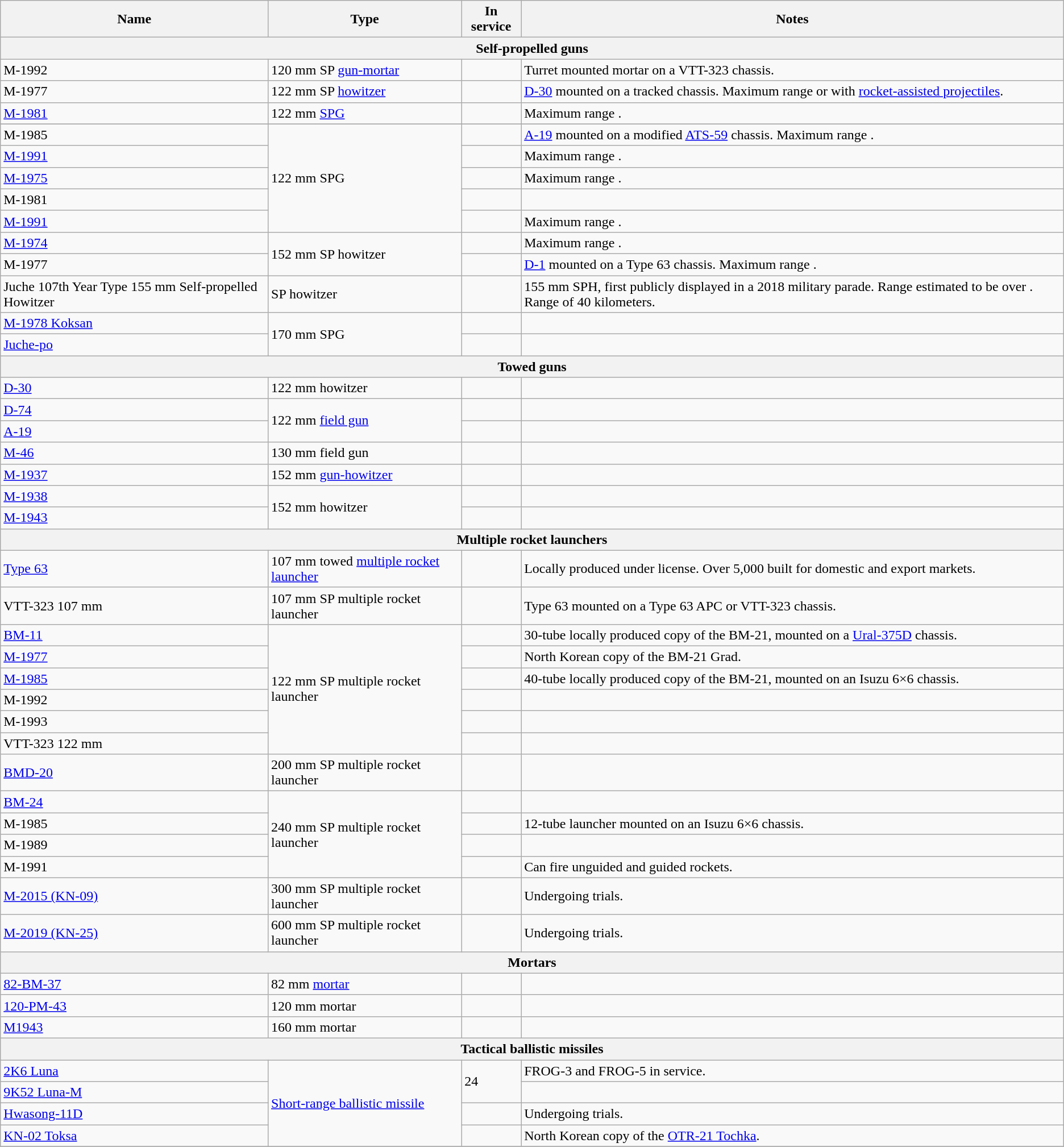<table class="wikitable">
<tr>
<th>Name</th>
<th>Type</th>
<th>In service</th>
<th>Notes</th>
</tr>
<tr>
<th colspan="7">Self-propelled guns</th>
</tr>
<tr>
<td>M-1992</td>
<td>120 mm SP <a href='#'>gun-mortar</a></td>
<td></td>
<td>Turret mounted mortar on a VTT-323 chassis.</td>
</tr>
<tr>
<td>M-1977</td>
<td>122 mm SP <a href='#'>howitzer</a></td>
<td></td>
<td><a href='#'>D-30</a> mounted on a tracked chassis. Maximum range  or  with <a href='#'>rocket-assisted projectiles</a>.</td>
</tr>
<tr>
<td><a href='#'>M-1981</a></td>
<td>122 mm <a href='#'>SPG</a></td>
<td></td>
<td>Maximum range .</td>
</tr>
<tr>
</tr>
<tr>
<td>M-1985</td>
<td rowspan="5">122 mm SPG</td>
<td></td>
<td><a href='#'>A-19</a> mounted on a modified <a href='#'>ATS-59</a> chassis. Maximum range .</td>
</tr>
<tr>
<td><a href='#'>M-1991</a></td>
<td></td>
<td>Maximum range .</td>
</tr>
<tr>
<td><a href='#'>M-1975</a></td>
<td></td>
<td>Maximum range .</td>
</tr>
<tr>
<td>M-1981</td>
<td></td>
<td></td>
</tr>
<tr>
<td><a href='#'>M-1991</a></td>
<td></td>
<td>Maximum range .</td>
</tr>
<tr>
<td><a href='#'>M-1974</a></td>
<td rowspan="2">152 mm SP howitzer</td>
<td></td>
<td>Maximum range .</td>
</tr>
<tr>
<td>M-1977</td>
<td></td>
<td><a href='#'>D-1</a> mounted on a Type 63 chassis. Maximum range .</td>
</tr>
<tr>
<td>Juche 107th Year Type 155 mm Self-propelled Howitzer</td>
<td>SP howitzer</td>
<td></td>
<td>155 mm SPH, first publicly displayed in a 2018 military parade. Range estimated to be over . Range of 40 kilometers.</td>
</tr>
<tr>
<td><a href='#'>M-1978 Koksan</a></td>
<td rowspan="2">170 mm SPG</td>
<td></td>
<td></td>
</tr>
<tr>
<td><a href='#'>Juche-po</a></td>
<td></td>
<td></td>
</tr>
<tr>
<th colspan="7">Towed guns</th>
</tr>
<tr>
<td><a href='#'>D-30</a></td>
<td>122 mm howitzer</td>
<td></td>
<td></td>
</tr>
<tr>
<td><a href='#'>D-74</a></td>
<td rowspan="2">122 mm <a href='#'>field gun</a></td>
<td></td>
<td></td>
</tr>
<tr>
<td><a href='#'>A-19</a></td>
<td></td>
<td></td>
</tr>
<tr>
<td><a href='#'>M-46</a></td>
<td>130 mm field gun</td>
<td></td>
<td></td>
</tr>
<tr>
<td><a href='#'>M-1937</a></td>
<td>152 mm <a href='#'>gun-howitzer</a></td>
<td></td>
<td></td>
</tr>
<tr>
<td><a href='#'>M-1938</a></td>
<td rowspan="2">152 mm howitzer</td>
<td></td>
<td></td>
</tr>
<tr>
<td><a href='#'>M-1943</a></td>
<td></td>
<td></td>
</tr>
<tr>
<th colspan="7">Multiple rocket launchers</th>
</tr>
<tr>
<td><a href='#'>Type 63</a></td>
<td>107 mm towed <a href='#'>multiple rocket launcher</a></td>
<td></td>
<td>Locally produced under license. Over 5,000 built for domestic and export markets.</td>
</tr>
<tr>
<td>VTT-323 107 mm</td>
<td>107 mm SP multiple rocket launcher</td>
<td></td>
<td>Type 63 mounted on a Type 63 APC or VTT-323 chassis.</td>
</tr>
<tr>
<td><a href='#'>BM-11</a></td>
<td rowspan="6">122 mm SP multiple rocket launcher</td>
<td></td>
<td>30-tube locally produced copy of the BM-21, mounted on a <a href='#'>Ural-375D</a> chassis.</td>
</tr>
<tr>
<td><a href='#'>M-1977</a></td>
<td></td>
<td>North Korean copy of the BM-21 Grad.</td>
</tr>
<tr>
<td><a href='#'>M-1985</a></td>
<td></td>
<td>40-tube locally produced copy of the BM-21, mounted on an Isuzu 6×6 chassis.</td>
</tr>
<tr>
<td>M-1992</td>
<td></td>
<td></td>
</tr>
<tr>
<td>M-1993</td>
<td></td>
<td></td>
</tr>
<tr>
<td>VTT-323 122 mm</td>
<td></td>
<td></td>
</tr>
<tr>
<td><a href='#'>BMD-20</a></td>
<td>200 mm SP multiple rocket launcher</td>
<td></td>
<td></td>
</tr>
<tr>
<td><a href='#'>BM-24</a></td>
<td rowspan="4">240 mm SP multiple rocket launcher</td>
<td></td>
<td></td>
</tr>
<tr>
<td>M-1985</td>
<td></td>
<td>12-tube launcher mounted on an Isuzu 6×6 chassis.</td>
</tr>
<tr>
<td>M-1989</td>
<td></td>
<td></td>
</tr>
<tr>
<td>M-1991</td>
<td></td>
<td>Can fire unguided and guided rockets.</td>
</tr>
<tr>
<td><a href='#'>M-2015 (KN-09)</a></td>
<td>300 mm SP multiple rocket launcher</td>
<td></td>
<td>Undergoing trials.</td>
</tr>
<tr>
<td><a href='#'>M-2019 (KN-25)</a></td>
<td>600 mm SP multiple rocket launcher</td>
<td></td>
<td>Undergoing trials.</td>
</tr>
<tr>
<th colspan="7">Mortars</th>
</tr>
<tr>
<td><a href='#'>82-BM-37</a></td>
<td>82 mm <a href='#'>mortar</a></td>
<td></td>
<td></td>
</tr>
<tr>
<td><a href='#'>120-PM-43</a></td>
<td>120 mm mortar</td>
<td></td>
<td></td>
</tr>
<tr>
<td><a href='#'>M1943</a></td>
<td>160 mm mortar</td>
<td></td>
<td></td>
</tr>
<tr>
<th colspan="7">Tactical ballistic missiles</th>
</tr>
<tr>
<td><a href='#'>2K6 Luna</a></td>
<td rowspan="4"><a href='#'>Short-range ballistic missile</a></td>
<td rowspan="2">24</td>
<td>FROG-3 and FROG-5 in service.</td>
</tr>
<tr>
<td><a href='#'>9K52 Luna-M</a></td>
<td></td>
</tr>
<tr>
<td><a href='#'>Hwasong-11D</a></td>
<td></td>
<td>Undergoing trials.</td>
</tr>
<tr>
<td><a href='#'>KN-02 Toksa</a></td>
<td></td>
<td>North Korean copy of the <a href='#'>OTR-21 Tochka</a>.</td>
</tr>
<tr>
</tr>
</table>
